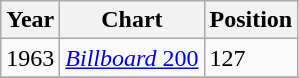<table class="wikitable">
<tr>
<th>Year</th>
<th>Chart</th>
<th>Position</th>
</tr>
<tr>
<td>1963</td>
<td><a href='#'><em>Billboard</em> 200</a></td>
<td>127</td>
</tr>
<tr>
</tr>
</table>
